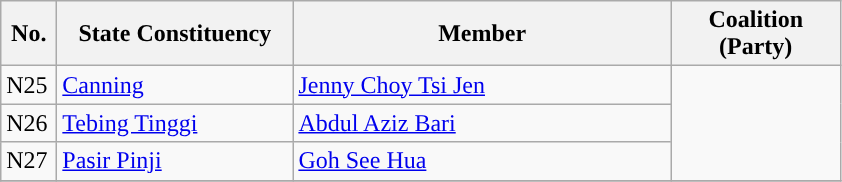<table class="wikitable">
<tr>
<th width="30">No.</th>
<th width="150">State Constituency</th>
<th width="245">Member</th>
<th width="105">Coalition (Party)</th>
</tr>
<tr>
<td>N25</td>
<td><a href='#'>Canning</a></td>
<td><a href='#'>Jenny Choy Tsi Jen</a></td>
<td rowspan="3"></td>
</tr>
<tr>
<td>N26</td>
<td><a href='#'>Tebing Tinggi</a></td>
<td><a href='#'>Abdul Aziz Bari</a></td>
</tr>
<tr>
<td>N27</td>
<td><a href='#'>Pasir Pinji</a></td>
<td><a href='#'>Goh See Hua</a></td>
</tr>
<tr>
</tr>
</table>
